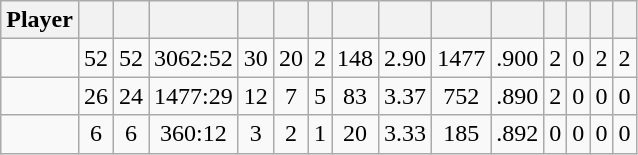<table class="wikitable sortable" style="text-align:center;">
<tr>
<th>Player</th>
<th></th>
<th></th>
<th></th>
<th></th>
<th></th>
<th></th>
<th></th>
<th></th>
<th></th>
<th></th>
<th></th>
<th></th>
<th></th>
<th></th>
</tr>
<tr>
<td></td>
<td>52</td>
<td>52</td>
<td>3062:52</td>
<td>30</td>
<td>20</td>
<td>2</td>
<td>148</td>
<td>2.90</td>
<td>1477</td>
<td>.900</td>
<td>2</td>
<td>0</td>
<td>2</td>
<td>2</td>
</tr>
<tr>
<td></td>
<td>26</td>
<td>24</td>
<td>1477:29</td>
<td>12</td>
<td>7</td>
<td>5</td>
<td>83</td>
<td>3.37</td>
<td>752</td>
<td>.890</td>
<td>2</td>
<td>0</td>
<td>0</td>
<td>0</td>
</tr>
<tr>
<td></td>
<td>6</td>
<td>6</td>
<td>360:12</td>
<td>3</td>
<td>2</td>
<td>1</td>
<td>20</td>
<td>3.33</td>
<td>185</td>
<td>.892</td>
<td>0</td>
<td>0</td>
<td>0</td>
<td>0</td>
</tr>
</table>
